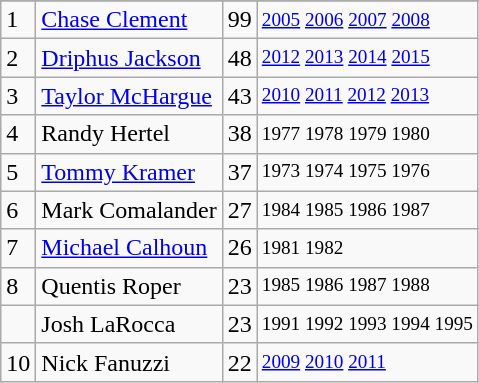<table class="wikitable">
<tr>
</tr>
<tr>
<td>1</td>
<td><a href='#'>Chase Clement</a></td>
<td>99</td>
<td style="font-size:80%;"><a href='#'>2005</a> <a href='#'>2006</a> <a href='#'>2007</a> <a href='#'>2008</a></td>
</tr>
<tr>
<td>2</td>
<td><a href='#'>Driphus Jackson</a></td>
<td>48</td>
<td style="font-size:80%;"><a href='#'>2012</a> <a href='#'>2013</a> <a href='#'>2014</a> <a href='#'>2015</a></td>
</tr>
<tr>
<td>3</td>
<td><a href='#'>Taylor McHargue</a></td>
<td>43</td>
<td style="font-size:80%;"><a href='#'>2010</a> <a href='#'>2011</a> <a href='#'>2012</a> <a href='#'>2013</a></td>
</tr>
<tr>
<td>4</td>
<td>Randy Hertel</td>
<td>38</td>
<td style="font-size:80%;">1977 1978 1979 1980</td>
</tr>
<tr>
<td>5</td>
<td><a href='#'>Tommy Kramer</a></td>
<td>37</td>
<td style="font-size:80%;">1973 1974 1975 1976</td>
</tr>
<tr>
<td>6</td>
<td>Mark Comalander</td>
<td>27</td>
<td style="font-size:80%;">1984 1985 1986 1987</td>
</tr>
<tr>
<td>7</td>
<td><a href='#'>Michael Calhoun</a></td>
<td>26</td>
<td style="font-size:80%;">1981 1982</td>
</tr>
<tr>
<td>8</td>
<td>Quentis Roper</td>
<td>23</td>
<td style="font-size:80%;">1985 1986 1987 1988</td>
</tr>
<tr>
<td></td>
<td>Josh LaRocca</td>
<td>23</td>
<td style="font-size:80%;">1991 1992 1993 1994 1995</td>
</tr>
<tr>
<td>10</td>
<td>Nick Fanuzzi</td>
<td>22</td>
<td style="font-size:80%;"><a href='#'>2009</a> <a href='#'>2010</a> <a href='#'>2011</a></td>
</tr>
</table>
